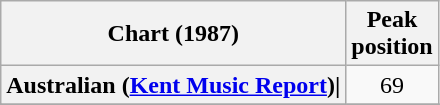<table class="wikitable sortable plainrowheaders" style="text-align:center">
<tr>
<th scope="col">Chart (1987)</th>
<th scope="col">Peak<br>position</th>
</tr>
<tr>
<th scope="row">Australian (<a href='#'>Kent Music Report</a>)|</th>
<td>69</td>
</tr>
<tr>
</tr>
<tr>
</tr>
<tr>
</tr>
<tr>
</tr>
<tr>
</tr>
<tr>
</tr>
<tr>
</tr>
</table>
